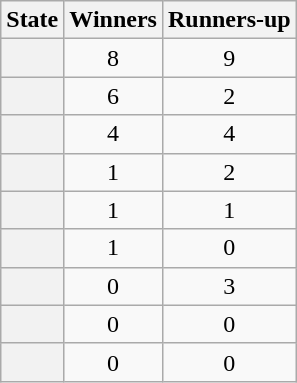<table class="wikitable plainrowheaders sortable">
<tr>
<th scope="col">State</th>
<th scope="col">Winners</th>
<th scope="col">Runners-up</th>
</tr>
<tr>
<th scope="row"></th>
<td align=center>8</td>
<td align=center>9</td>
</tr>
<tr>
<th scope="row"></th>
<td align=center>6</td>
<td align=center>2</td>
</tr>
<tr>
<th scope="row"></th>
<td align=center>4</td>
<td align=center>4</td>
</tr>
<tr>
<th scope="row"></th>
<td align=center>1</td>
<td align=center>2</td>
</tr>
<tr>
<th scope="row"></th>
<td align=center>1</td>
<td align=center>1</td>
</tr>
<tr>
<th scope="row"></th>
<td align=center>1</td>
<td align=center>0</td>
</tr>
<tr>
<th scope="row"></th>
<td align=center>0</td>
<td align=center>3</td>
</tr>
<tr>
<th scope="row"></th>
<td align=center>0</td>
<td align=center>0</td>
</tr>
<tr>
<th scope="row"></th>
<td align=center>0</td>
<td align=center>0</td>
</tr>
</table>
